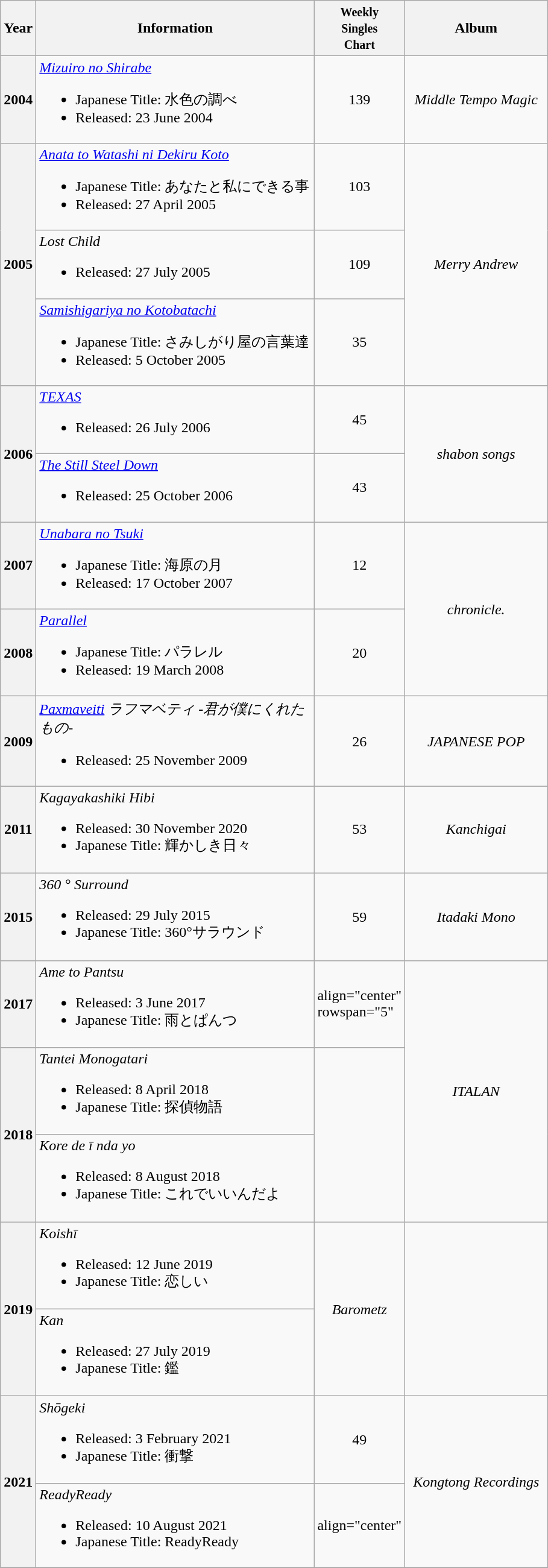<table class="wikitable">
<tr>
<th>Year</th>
<th width="300px">Information</th>
<th width="50px"><small>Weekly<br>Singles<br>Chart</small></th>
<th width="150px">Album</th>
</tr>
<tr>
<th>2004</th>
<td><em><a href='#'>Mizuiro no Shirabe</a></em><br><ul><li>Japanese Title: 水色の調べ</li><li>Released: 23 June 2004</li></ul></td>
<td align="center">139</td>
<td align="center"><em>Middle Tempo Magic</em></td>
</tr>
<tr>
<th rowspan="3">2005</th>
<td><em><a href='#'>Anata to Watashi ni Dekiru Koto</a></em><br><ul><li>Japanese Title: あなたと私にできる事</li><li>Released: 27 April 2005</li></ul></td>
<td align="center">103</td>
<td rowspan="3" align="center"><em>Merry Andrew</em></td>
</tr>
<tr>
<td><em>Lost Child</em><br><ul><li>Released: 27 July 2005</li></ul></td>
<td align="center">109</td>
</tr>
<tr>
<td><em><a href='#'>Samishigariya no Kotobatachi</a></em><br><ul><li>Japanese Title: さみしがり屋の言葉達</li><li>Released: 5 October 2005</li></ul></td>
<td align="center">35</td>
</tr>
<tr>
<th rowspan="2">2006</th>
<td><em><a href='#'>TEXAS</a></em><br><ul><li>Released: 26 July 2006</li></ul></td>
<td align="center">45</td>
<td rowspan="2" align="center"><em>shabon songs</em></td>
</tr>
<tr>
<td><em><a href='#'>The Still Steel Down</a></em><br><ul><li>Released: 25 October 2006</li></ul></td>
<td align="center">43</td>
</tr>
<tr>
<th>2007</th>
<td><em><a href='#'>Unabara no Tsuki</a></em><br><ul><li>Japanese Title: 海原の月</li><li>Released: 17 October 2007</li></ul></td>
<td align="center">12</td>
<td rowspan="2" align="center"><em>chronicle.</em></td>
</tr>
<tr>
<th>2008</th>
<td><em><a href='#'>Parallel</a></em><br><ul><li>Japanese Title: パラレル</li><li>Released: 19 March 2008</li></ul></td>
<td align="center">20</td>
</tr>
<tr>
<th>2009</th>
<td><em><a href='#'>Paxmaveiti</a> ラフマベティ -君が僕にくれたもの-</em><br><ul><li>Released: 25 November 2009</li></ul></td>
<td align="center">26</td>
<td rowspan="1" align="center"><em>JAPANESE POP</em></td>
</tr>
<tr>
<th>2011</th>
<td><em>Kagayakashiki Hibi</em><br><ul><li>Released: 30 November 2020</li><li>Japanese Title: 輝かしき日々</li></ul></td>
<td align="center">53</td>
<td rowspan="1" align="center"><em>Kanchigai</em></td>
</tr>
<tr>
<th>2015</th>
<td><em>360 ° Surround</em><br><ul><li>Released: 29 July 2015</li><li>Japanese Title: 360°サラウンド</li></ul></td>
<td align="center">59</td>
<td rowspan="1" align="center"><em>Itadaki Mono</em></td>
</tr>
<tr>
<th>2017</th>
<td><em>Ame to Pantsu</em><br><ul><li>Released: 3 June 2017</li><li>Japanese Title: 雨とぱんつ</li></ul></td>
<td>align="center" rowspan="5" </td>
<td rowspan="3" align="center"><em>ITALAN</em></td>
</tr>
<tr>
<th rowspan="2">2018</th>
<td><em>Tantei Monogatari</em><br><ul><li>Released: 8 April 2018</li><li>Japanese Title: 探偵物語</li></ul></td>
</tr>
<tr>
<td><em>Kore de ī nda yo</em><br><ul><li>Released: 8 August 2018</li><li>Japanese Title: これでいいんだよ</li></ul></td>
</tr>
<tr>
<th rowspan="2">2019</th>
<td><em>Koishī</em><br><ul><li>Released: 12 June 2019</li><li>Japanese Title: 恋しい</li></ul></td>
<td rowspan="2" align="center"><em>Barometz</em></td>
</tr>
<tr>
<td><em>Kan</em><br><ul><li>Released: 27 July 2019</li><li>Japanese Title: 鑑</li></ul></td>
</tr>
<tr>
<th rowspan="2">2021</th>
<td><em>Shōgeki</em><br><ul><li>Released: 3 February 2021</li><li>Japanese Title: 衝撃</li></ul></td>
<td align="center">49</td>
<td rowspan="2" align="center"><em>Kongtong Recordings</em></td>
</tr>
<tr>
<td><em>ReadyReady</em><br><ul><li>Released: 10 August 2021</li><li>Japanese Title: ReadyReady</li></ul></td>
<td>align="center" </td>
</tr>
<tr>
</tr>
</table>
